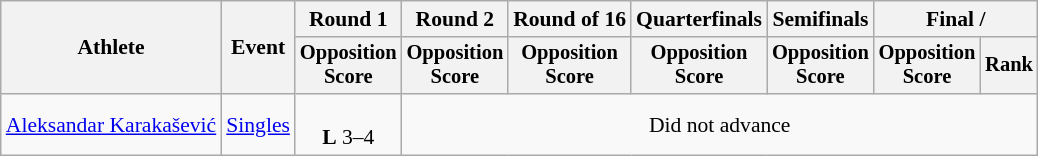<table class=wikitable style="font-size:90%">
<tr>
<th rowspan="2">Athlete</th>
<th rowspan="2">Event</th>
<th>Round 1</th>
<th>Round 2</th>
<th>Round of 16</th>
<th>Quarterfinals</th>
<th>Semifinals</th>
<th colspan=2>Final / </th>
</tr>
<tr style="font-size:95%">
<th>Opposition<br>Score</th>
<th>Opposition<br>Score</th>
<th>Opposition<br>Score</th>
<th>Opposition<br>Score</th>
<th>Opposition<br>Score</th>
<th>Opposition<br>Score</th>
<th>Rank</th>
</tr>
<tr align=center>
<td align=left><a href='#'>Aleksandar Karakašević</a></td>
<td align=left><a href='#'>Singles</a></td>
<td><br><strong>L</strong> 3–4</td>
<td colspan=6 align=center>Did not advance</td>
</tr>
</table>
